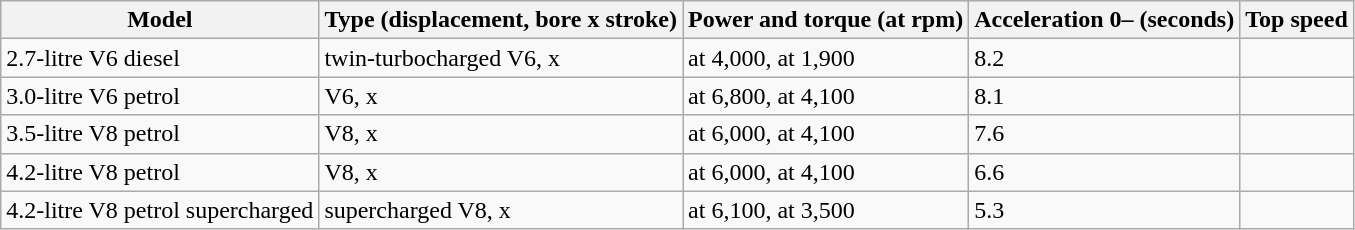<table class="wikitable">
<tr ..>
<th>Model</th>
<th>Type (displacement, bore x stroke)</th>
<th>Power and torque (at rpm)</th>
<th>Acceleration 0– (seconds)</th>
<th>Top speed</th>
</tr>
<tr>
<td>2.7-litre V6 diesel</td>
<td> twin-turbocharged V6, x</td>
<td> at 4,000,  at 1,900</td>
<td>8.2</td>
<td></td>
</tr>
<tr>
<td>3.0-litre V6 petrol</td>
<td> V6, x</td>
<td> at 6,800,  at 4,100</td>
<td>8.1</td>
<td></td>
</tr>
<tr>
<td>3.5-litre V8 petrol</td>
<td> V8, x</td>
<td> at 6,000,  at 4,100</td>
<td>7.6</td>
<td></td>
</tr>
<tr>
<td>4.2-litre V8 petrol</td>
<td> V8, x</td>
<td> at 6,000,  at 4,100</td>
<td>6.6</td>
<td></td>
</tr>
<tr>
<td>4.2-litre V8 petrol supercharged</td>
<td> supercharged V8, x</td>
<td> at 6,100,  at 3,500</td>
<td>5.3</td>
<td></td>
</tr>
</table>
